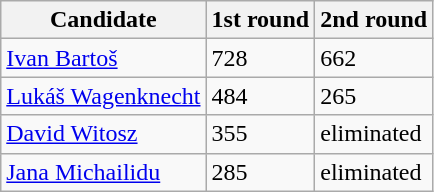<table class="wikitable">
<tr>
<th>Candidate</th>
<th>1st round</th>
<th>2nd round</th>
</tr>
<tr>
<td><a href='#'>Ivan Bartoš</a></td>
<td>728</td>
<td>662</td>
</tr>
<tr>
<td><a href='#'>Lukáš Wagenknecht</a></td>
<td>484</td>
<td>265</td>
</tr>
<tr>
<td><a href='#'>David Witosz</a></td>
<td>355</td>
<td>eliminated</td>
</tr>
<tr>
<td><a href='#'>Jana Michailidu</a></td>
<td>285</td>
<td>eliminated</td>
</tr>
</table>
